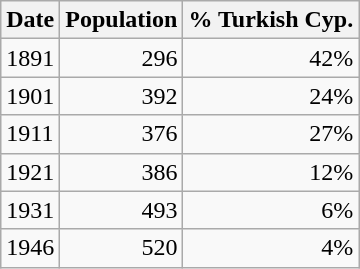<table class="wikitable sortable">
<tr>
<th scope="col">Date</th>
<th scope="col">Population</th>
<th scope="col">% Turkish Cyp.</th>
</tr>
<tr>
<td align="left">1891</td>
<td align="right">296</td>
<td align="right">42%</td>
</tr>
<tr>
<td align="left">1901</td>
<td align="right">392</td>
<td align="right">24%</td>
</tr>
<tr>
<td align="left">1911</td>
<td align="right">376</td>
<td align="right">27%</td>
</tr>
<tr>
<td align="left">1921</td>
<td align="right">386</td>
<td align="right">12%</td>
</tr>
<tr>
<td align="left">1931</td>
<td align="right">493</td>
<td align="right">6%</td>
</tr>
<tr>
<td align="left">1946</td>
<td align="right">520</td>
<td align="right">4%</td>
</tr>
</table>
